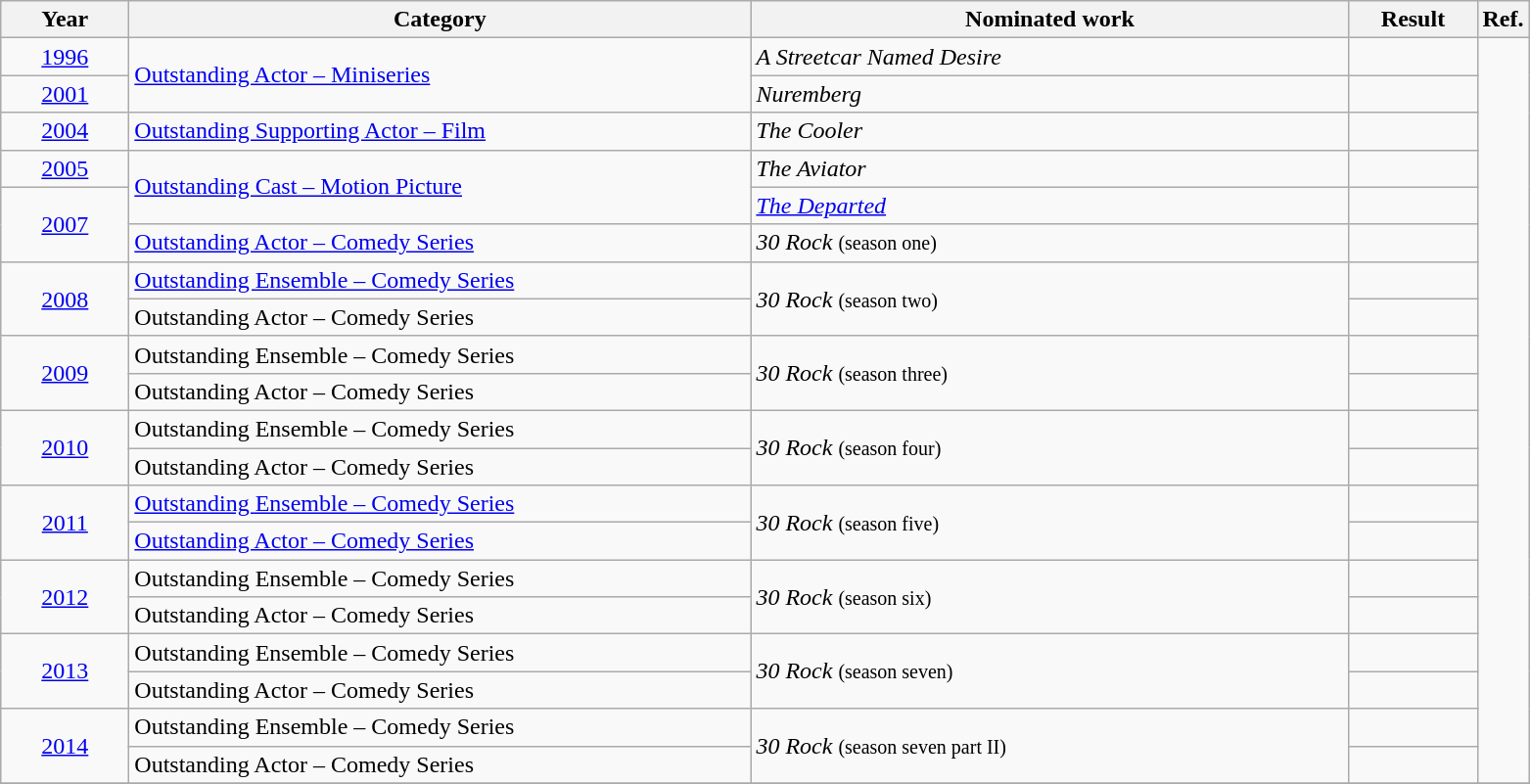<table class=wikitable>
<tr>
<th scope="col" style="width:5em;">Year</th>
<th scope="col" style="width:26em;">Category</th>
<th scope="col" style="width:25em;">Nominated work</th>
<th scope="col" style="width:5em;">Result</th>
<th>Ref.</th>
</tr>
<tr>
<td style="text-align:center;"><a href='#'>1996</a></td>
<td rowspan=2><a href='#'>Outstanding Actor – Miniseries</a></td>
<td><em>A Streetcar Named Desire</em></td>
<td></td>
<td rowspan=20></td>
</tr>
<tr>
<td style="text-align:center;"><a href='#'>2001</a></td>
<td><em>Nuremberg</em></td>
<td></td>
</tr>
<tr>
<td style="text-align:center;"><a href='#'>2004</a></td>
<td><a href='#'>Outstanding Supporting Actor – Film</a></td>
<td><em>The Cooler</em></td>
<td></td>
</tr>
<tr>
<td style="text-align:center;"><a href='#'>2005</a></td>
<td rowspan=2><a href='#'>Outstanding Cast – Motion Picture</a></td>
<td><em>The Aviator</em></td>
<td></td>
</tr>
<tr>
<td style="text-align:center;", rowspan=2><a href='#'>2007</a></td>
<td><em><a href='#'>The Departed</a></em></td>
<td></td>
</tr>
<tr>
<td><a href='#'>Outstanding Actor – Comedy Series</a></td>
<td rowspan=1><em>30 Rock</em> <small> (season one) </small></td>
<td></td>
</tr>
<tr>
<td style="text-align:center;", rowspan=2><a href='#'>2008</a></td>
<td><a href='#'>Outstanding Ensemble – Comedy Series</a></td>
<td rowspan=2><em>30 Rock</em> <small> (season two) </small></td>
<td></td>
</tr>
<tr>
<td>Outstanding Actor – Comedy Series</td>
<td></td>
</tr>
<tr>
<td style="text-align:center;", rowspan=2><a href='#'>2009</a></td>
<td>Outstanding Ensemble – Comedy Series</td>
<td rowspan=2><em>30 Rock</em> <small> (season three) </small></td>
<td></td>
</tr>
<tr>
<td>Outstanding Actor – Comedy Series</td>
<td></td>
</tr>
<tr>
<td style="text-align:center;", rowspan=2><a href='#'>2010</a></td>
<td>Outstanding Ensemble – Comedy Series</td>
<td rowspan=2><em>30 Rock</em> <small> (season four) </small></td>
<td></td>
</tr>
<tr>
<td>Outstanding Actor – Comedy Series</td>
<td></td>
</tr>
<tr>
<td style="text-align:center;", rowspan=2><a href='#'>2011</a></td>
<td><a href='#'>Outstanding Ensemble – Comedy Series</a></td>
<td rowspan=2><em>30 Rock</em> <small> (season five) </small></td>
<td></td>
</tr>
<tr>
<td><a href='#'>Outstanding Actor – Comedy Series</a></td>
<td></td>
</tr>
<tr>
<td style="text-align:center;", rowspan=2><a href='#'>2012</a></td>
<td>Outstanding Ensemble – Comedy Series</td>
<td rowspan=2><em>30 Rock</em> <small> (season six) </small></td>
<td></td>
</tr>
<tr>
<td>Outstanding Actor – Comedy Series</td>
<td></td>
</tr>
<tr>
<td style="text-align:center;", rowspan=2><a href='#'>2013</a></td>
<td>Outstanding Ensemble – Comedy Series</td>
<td rowspan=2><em>30 Rock</em> <small> (season seven) </small></td>
<td></td>
</tr>
<tr>
<td>Outstanding Actor – Comedy Series</td>
<td></td>
</tr>
<tr>
<td style="text-align:center;", rowspan=2><a href='#'>2014</a></td>
<td>Outstanding Ensemble – Comedy Series</td>
<td rowspan=2><em>30 Rock</em> <small> (season seven part II) </small></td>
<td></td>
</tr>
<tr>
<td>Outstanding Actor – Comedy Series</td>
<td></td>
</tr>
<tr>
</tr>
</table>
